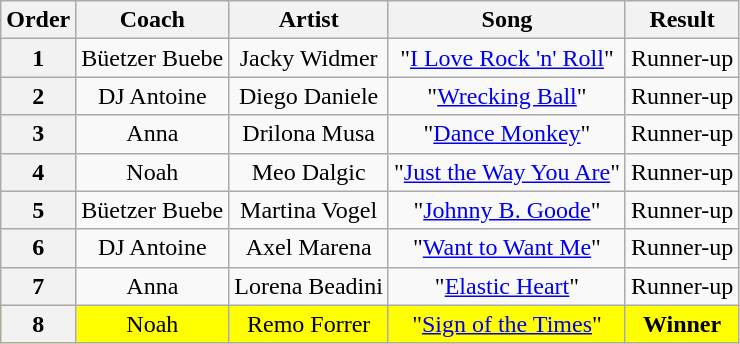<table class="wikitable" style="text-align: center; width: auto;">
<tr>
<th>Order</th>
<th>Coach</th>
<th>Artist</th>
<th>Song</th>
<th>Result</th>
</tr>
<tr>
<th>1</th>
<td>Büetzer Buebe</td>
<td>Jacky Widmer</td>
<td>"<a href='#'>I Love Rock 'n' Roll</a>"</td>
<td>Runner-up</td>
</tr>
<tr>
<th>2</th>
<td>DJ Antoine</td>
<td>Diego Daniele</td>
<td>"<a href='#'>Wrecking Ball</a>"</td>
<td>Runner-up</td>
</tr>
<tr>
<th>3</th>
<td>Anna</td>
<td>Drilona Musa</td>
<td>"<a href='#'>Dance Monkey</a>"</td>
<td>Runner-up</td>
</tr>
<tr>
<th>4</th>
<td>Noah</td>
<td>Meo Dalgic</td>
<td>"<a href='#'>Just the Way You Are</a>"</td>
<td>Runner-up</td>
</tr>
<tr>
<th>5</th>
<td>Büetzer Buebe</td>
<td>Martina Vogel</td>
<td>"<a href='#'>Johnny B. Goode</a>"</td>
<td>Runner-up</td>
</tr>
<tr>
<th>6</th>
<td>DJ Antoine</td>
<td>Axel Marena</td>
<td>"<a href='#'>Want to Want Me</a>"</td>
<td>Runner-up</td>
</tr>
<tr>
<th>7</th>
<td>Anna</td>
<td>Lorena Beadini</td>
<td>"<a href='#'>Elastic Heart</a>"</td>
<td>Runner-up</td>
</tr>
<tr bgcolor="yellow">
<th>8</th>
<td>Noah</td>
<td>Remo Forrer</td>
<td>"<a href='#'>Sign of the Times</a>"</td>
<td><strong>Winner</strong></td>
</tr>
</table>
